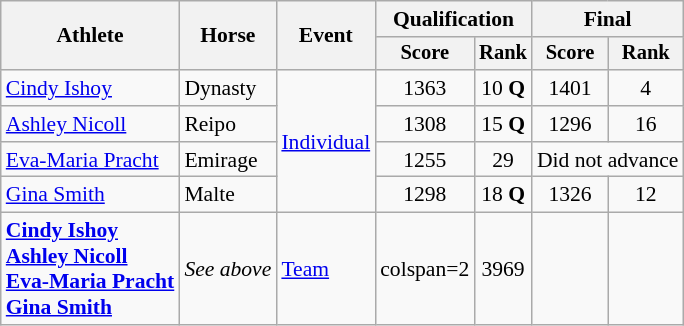<table class=wikitable style="font-size:90%">
<tr>
<th rowspan="2">Athlete</th>
<th rowspan="2">Horse</th>
<th rowspan="2">Event</th>
<th colspan="2">Qualification</th>
<th colspan="2">Final</th>
</tr>
<tr style="font-size:95%">
<th>Score</th>
<th>Rank</th>
<th>Score</th>
<th>Rank</th>
</tr>
<tr align=center>
<td align=left><a href='#'>Cindy Ishoy</a></td>
<td align=left>Dynasty</td>
<td align=left rowspan=4><a href='#'>Individual</a></td>
<td>1363</td>
<td>10 <strong>Q</strong></td>
<td>1401</td>
<td>4</td>
</tr>
<tr align=center>
<td align=left><a href='#'>Ashley Nicoll</a></td>
<td align=left>Reipo</td>
<td>1308</td>
<td>15 <strong>Q</strong></td>
<td>1296</td>
<td>16</td>
</tr>
<tr align=center>
<td align=left><a href='#'>Eva-Maria Pracht</a></td>
<td align=left>Emirage</td>
<td>1255</td>
<td>29</td>
<td colspan=2>Did not advance</td>
</tr>
<tr align=center>
<td align=left><a href='#'>Gina Smith</a></td>
<td align=left>Malte</td>
<td>1298</td>
<td>18 <strong>Q</strong></td>
<td>1326</td>
<td>12</td>
</tr>
<tr align=center>
<td align=left><strong><a href='#'>Cindy Ishoy</a><br><a href='#'>Ashley Nicoll</a><br><a href='#'>Eva-Maria Pracht</a><br><a href='#'>Gina Smith</a></strong></td>
<td align=left><em>See above</em></td>
<td align=left><a href='#'>Team</a></td>
<td>colspan=2</td>
<td>3969</td>
<td></td>
</tr>
</table>
